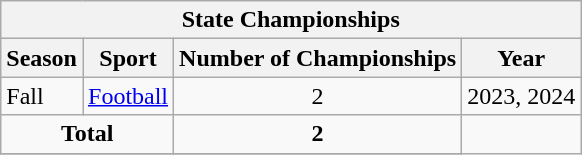<table class="wikitable">
<tr>
<th colspan="4">State Championships</th>
</tr>
<tr>
<th>Season</th>
<th>Sport</th>
<th>Number of Championships</th>
<th>Year</th>
</tr>
<tr>
<td rowspan="1">Fall</td>
<td><a href='#'>Football</a></td>
<td align="center">2</td>
<td>2023, 2024</td>
</tr>
<tr>
<td align="center" colspan="2"><strong>Total</strong></td>
<td align="center"><strong>2</strong></td>
</tr>
<tr>
</tr>
</table>
